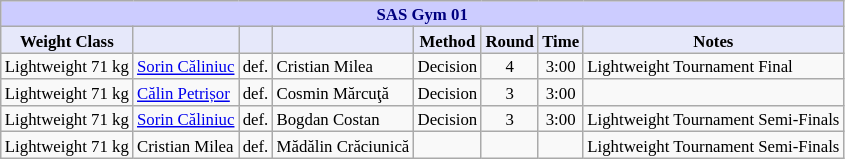<table class="wikitable" style="font-size: 70%;">
<tr>
<th colspan="8" style="background-color: #ccf; color: #000080; text-align: center;"><strong>SAS Gym 01</strong></th>
</tr>
<tr>
<th colspan="1" style="background-color: #E6E8FA; color: #000000; text-align: center;">Weight Class</th>
<th colspan="1" style="background-color: #E6E8FA; color: #000000; text-align: center;"></th>
<th colspan="1" style="background-color: #E6E8FA; color: #000000; text-align: center;"></th>
<th colspan="1" style="background-color: #E6E8FA; color: #000000; text-align: center;"></th>
<th colspan="1" style="background-color: #E6E8FA; color: #000000; text-align: center;">Method</th>
<th colspan="1" style="background-color: #E6E8FA; color: #000000; text-align: center;">Round</th>
<th colspan="1" style="background-color: #E6E8FA; color: #000000; text-align: center;">Time</th>
<th colspan="1" style="background-color: #E6E8FA; color: #000000; text-align: center;">Notes</th>
</tr>
<tr>
<td>Lightweight 71 kg</td>
<td> <a href='#'>Sorin Căliniuc</a></td>
<td align=center>def.</td>
<td> Cristian Milea</td>
<td>Decision</td>
<td align=center>4</td>
<td align=center>3:00</td>
<td>Lightweight Tournament Final</td>
</tr>
<tr>
<td>Lightweight 71 kg</td>
<td> <a href='#'>Călin Petrișor</a></td>
<td align=center>def.</td>
<td> Cosmin Mărcuţă</td>
<td>Decision</td>
<td align=center>3</td>
<td align=center>3:00</td>
<td></td>
</tr>
<tr>
<td>Lightweight 71 kg</td>
<td> <a href='#'>Sorin Căliniuc</a></td>
<td align=center>def.</td>
<td> Bogdan Costan</td>
<td>Decision</td>
<td align=center>3</td>
<td align=center>3:00</td>
<td>Lightweight Tournament Semi-Finals</td>
</tr>
<tr>
<td>Lightweight 71 kg</td>
<td> Cristian Milea</td>
<td align=center>def.</td>
<td> Mădălin Crăciunică</td>
<td></td>
<td></td>
<td></td>
<td>Lightweight Tournament Semi-Finals</td>
</tr>
</table>
